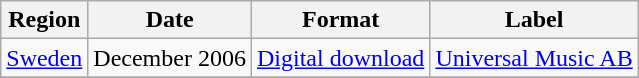<table class=wikitable>
<tr>
<th>Region</th>
<th>Date</th>
<th>Format</th>
<th>Label</th>
</tr>
<tr>
<td><a href='#'>Sweden</a></td>
<td>December 2006</td>
<td><a href='#'>Digital download</a></td>
<td><a href='#'>Universal Music AB</a></td>
</tr>
<tr>
</tr>
</table>
